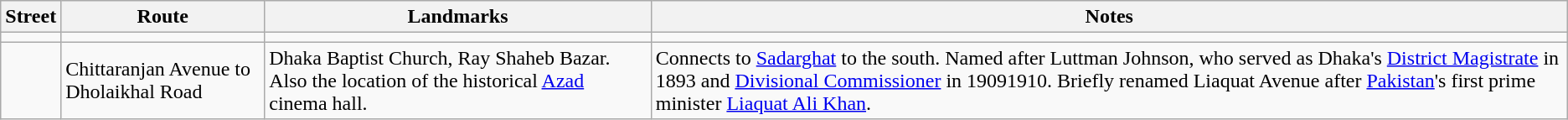<table class="wikitable">
<tr>
<th>Street</th>
<th>Route</th>
<th>Landmarks</th>
<th>Notes</th>
</tr>
<tr>
<td></td>
<td></td>
<td></td>
<td></td>
</tr>
<tr>
<td></td>
<td>Chittaranjan Avenue to Dholaikhal Road</td>
<td>Dhaka Baptist Church, Ray Shaheb Bazar. Also the location of the historical <a href='#'>Azad</a> cinema hall.</td>
<td>Connects to <a href='#'>Sadarghat</a> to the south. Named after Luttman Johnson, who served as Dhaka's <a href='#'>District Magistrate</a> in 1893 and <a href='#'>Divisional Commissioner</a> in 19091910. Briefly renamed Liaquat Avenue after <a href='#'>Pakistan</a>'s first prime minister <a href='#'>Liaquat Ali Khan</a>.</td>
</tr>
</table>
